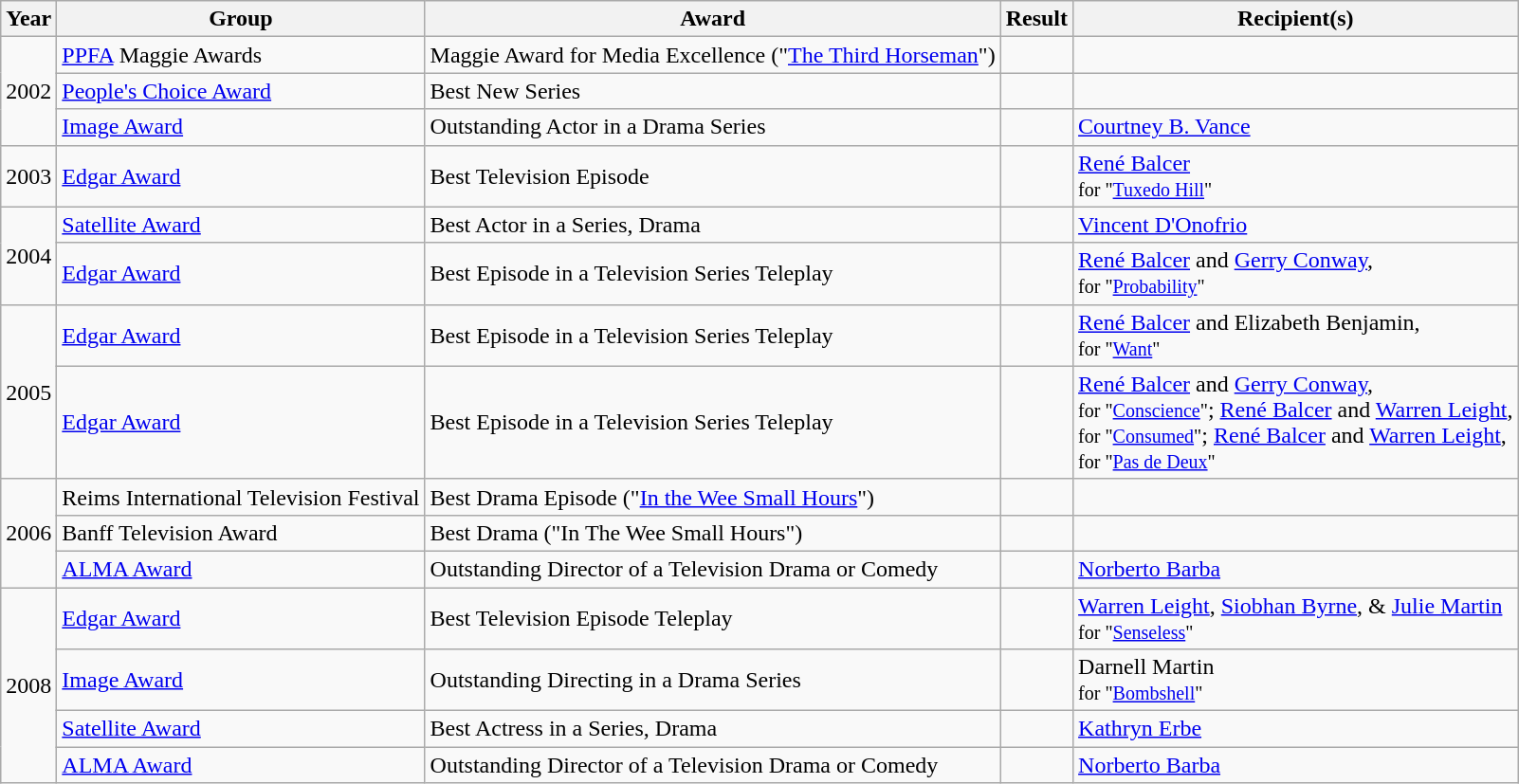<table class="wikitable">
<tr>
<th>Year</th>
<th>Group</th>
<th>Award</th>
<th>Result</th>
<th>Recipient(s)</th>
</tr>
<tr>
<td rowspan="3">2002</td>
<td><a href='#'>PPFA</a> Maggie Awards</td>
<td>Maggie Award for Media Excellence ("<a href='#'>The Third Horseman</a>")</td>
<td></td>
<td></td>
</tr>
<tr>
<td><a href='#'>People's Choice Award</a></td>
<td>Best New Series</td>
<td></td>
<td></td>
</tr>
<tr>
<td><a href='#'>Image Award</a></td>
<td>Outstanding Actor in a Drama Series</td>
<td></td>
<td><a href='#'>Courtney B. Vance</a></td>
</tr>
<tr>
<td>2003</td>
<td><a href='#'>Edgar Award</a></td>
<td>Best Television Episode</td>
<td></td>
<td><a href='#'>René Balcer</a> <br><small>for "<a href='#'>Tuxedo Hill</a>"</small></td>
</tr>
<tr>
<td rowspan="2">2004</td>
<td><a href='#'>Satellite Award</a></td>
<td>Best Actor in a Series, Drama</td>
<td></td>
<td><a href='#'>Vincent D'Onofrio</a></td>
</tr>
<tr>
<td><a href='#'>Edgar Award</a></td>
<td>Best Episode in a Television Series Teleplay</td>
<td></td>
<td><a href='#'>René Balcer</a> and <a href='#'>Gerry Conway</a>, <br><small>for "<a href='#'>Probability</a>"</small></td>
</tr>
<tr>
<td rowspan="2">2005</td>
<td><a href='#'>Edgar Award</a></td>
<td>Best Episode in a Television Series Teleplay</td>
<td></td>
<td><a href='#'>René Balcer</a> and Elizabeth Benjamin, <br><small>for "<a href='#'>Want</a>"</small></td>
</tr>
<tr>
<td><a href='#'>Edgar Award</a></td>
<td>Best Episode in a Television Series Teleplay</td>
<td></td>
<td><a href='#'>René Balcer</a> and <a href='#'>Gerry Conway</a>, <br><small>for "<a href='#'>Conscience</a>"</small>; <a href='#'>René Balcer</a> and <a href='#'>Warren Leight</a>, <br><small>for "<a href='#'>Consumed</a>"</small>; <a href='#'>René Balcer</a> and <a href='#'>Warren Leight</a>, <br><small>for "<a href='#'>Pas de Deux</a>"</small></td>
</tr>
<tr>
<td rowspan="3">2006</td>
<td>Reims International Television Festival</td>
<td>Best Drama Episode ("<a href='#'>In the Wee Small Hours</a>")</td>
<td></td>
<td></td>
</tr>
<tr>
<td>Banff Television Award</td>
<td>Best Drama ("In The Wee Small Hours")</td>
<td></td>
<td></td>
</tr>
<tr>
<td><a href='#'>ALMA Award</a></td>
<td>Outstanding Director of a Television Drama or Comedy</td>
<td></td>
<td><a href='#'>Norberto Barba</a></td>
</tr>
<tr>
<td rowspan="4">2008</td>
<td><a href='#'>Edgar Award</a></td>
<td>Best Television Episode Teleplay</td>
<td></td>
<td><a href='#'>Warren Leight</a>, <a href='#'>Siobhan Byrne</a>, & <a href='#'>Julie Martin</a> <br><small>for "<a href='#'>Senseless</a>"</small></td>
</tr>
<tr>
<td><a href='#'>Image Award</a></td>
<td>Outstanding Directing in a Drama Series</td>
<td></td>
<td>Darnell Martin <br><small>for "<a href='#'>Bombshell</a>"</small></td>
</tr>
<tr>
<td><a href='#'>Satellite Award</a></td>
<td>Best Actress in a Series, Drama</td>
<td></td>
<td><a href='#'>Kathryn Erbe</a></td>
</tr>
<tr>
<td><a href='#'>ALMA Award</a></td>
<td>Outstanding Director of a Television Drama or Comedy</td>
<td></td>
<td><a href='#'>Norberto Barba</a></td>
</tr>
</table>
